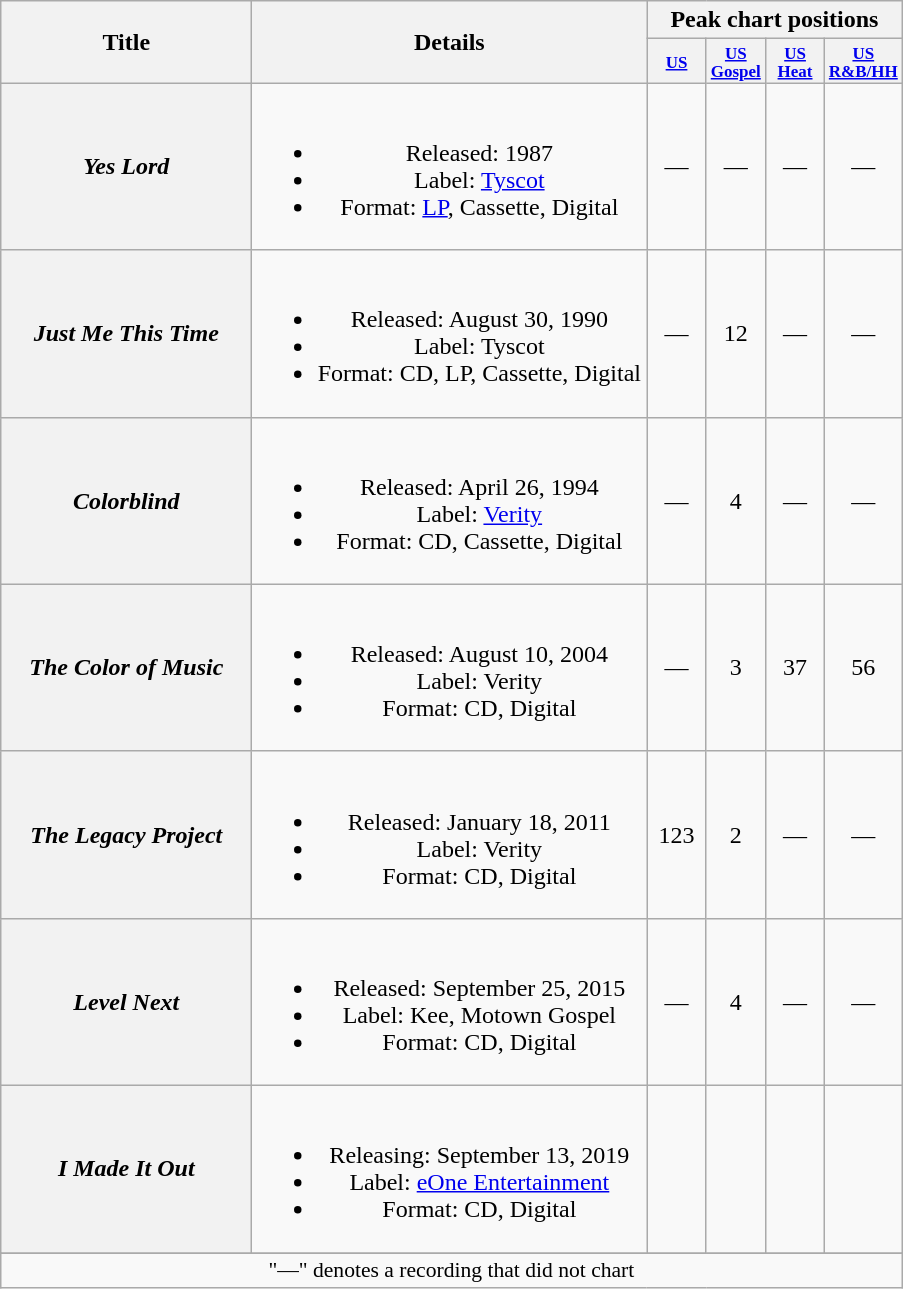<table class="wikitable plainrowheaders" style="text-align:center;">
<tr>
<th rowspan="2" style="width:10em;">Title</th>
<th rowspan="2" style="width:16em;">Details</th>
<th scope="col" colspan="4">Peak chart positions</th>
</tr>
<tr style="font-size:smaller;">
<th style="width:3em;font-size:85%;"><a href='#'>US</a><br></th>
<th style="width:3em;font-size:85%;"><a href='#'>US<br> Gospel</a><br></th>
<th style="width:3em;font-size:85%;"><a href='#'>US<br> Heat</a><br></th>
<th style="width:3em;font-size:85%;"><a href='#'>US<br>R&B/HH</a><br></th>
</tr>
<tr>
<th scope="row"><em>Yes Lord</em></th>
<td><br><ul><li>Released: 1987</li><li>Label: <a href='#'>Tyscot</a></li><li>Format: <a href='#'>LP</a>, Cassette, Digital</li></ul></td>
<td>—</td>
<td>—</td>
<td>—</td>
<td>—</td>
</tr>
<tr>
<th scope="row"><em>Just Me This Time</em></th>
<td><br><ul><li>Released: August 30, 1990</li><li>Label: Tyscot</li><li>Format: CD, LP, Cassette, Digital</li></ul></td>
<td>—</td>
<td>12</td>
<td>—</td>
<td>—</td>
</tr>
<tr>
<th scope="row"><em>Colorblind</em></th>
<td><br><ul><li>Released:  April 26, 1994</li><li>Label: <a href='#'>Verity</a></li><li>Format: CD, Cassette, Digital</li></ul></td>
<td>—</td>
<td>4</td>
<td>—</td>
<td>—</td>
</tr>
<tr>
<th scope="row"><em>The Color of Music</em></th>
<td><br><ul><li>Released: August 10, 2004</li><li>Label:  Verity</li><li>Format: CD, Digital</li></ul></td>
<td>—</td>
<td>3</td>
<td>37</td>
<td>56</td>
</tr>
<tr>
<th scope="row"><em>The Legacy Project</em></th>
<td><br><ul><li>Released: January 18, 2011</li><li>Label: Verity</li><li>Format: CD, Digital</li></ul></td>
<td>123</td>
<td>2</td>
<td>—</td>
<td>—</td>
</tr>
<tr>
<th scope="row"><em>Level Next</em></th>
<td><br><ul><li>Released: September 25, 2015</li><li>Label: Kee, Motown Gospel</li><li>Format: CD, Digital</li></ul></td>
<td>—</td>
<td>4</td>
<td>—</td>
<td>—</td>
</tr>
<tr>
<th scope="row"><em>I Made It Out</em></th>
<td><br><ul><li>Releasing: September 13, 2019</li><li>Label: <a href='#'>eOne Entertainment</a></li><li>Format: CD, Digital</li></ul></td>
<td></td>
<td></td>
<td></td>
<td></td>
</tr>
<tr>
</tr>
<tr>
<td colspan="9" style="font-size:90%">"—" denotes a recording that did not chart</td>
</tr>
</table>
